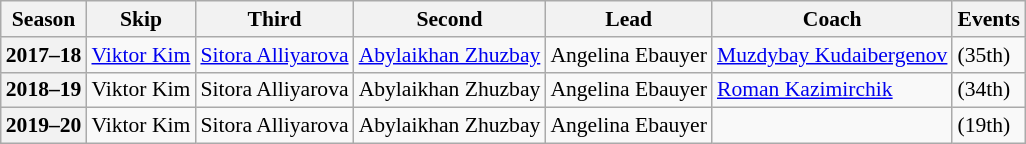<table class=wikitable style=font-size:90%;>
<tr>
<th scope="col">Season</th>
<th scope="col">Skip</th>
<th scope="col">Third</th>
<th scope="col">Second</th>
<th scope="col">Lead</th>
<th scope="col">Coach</th>
<th scope="col">Events</th>
</tr>
<tr>
<th scope="row">2017–18</th>
<td><a href='#'>Viktor Kim</a></td>
<td><a href='#'>Sitora Alliyarova</a></td>
<td><a href='#'>Abylaikhan Zhuzbay</a></td>
<td>Angelina Ebauyer</td>
<td><a href='#'>Muzdybay Kudaibergenov</a></td>
<td> (35th)</td>
</tr>
<tr>
<th scope="row">2018–19</th>
<td>Viktor Kim</td>
<td>Sitora Alliyarova</td>
<td>Abylaikhan Zhuzbay</td>
<td>Angelina Ebauyer</td>
<td><a href='#'>Roman Kazimirchik</a></td>
<td> (34th)</td>
</tr>
<tr>
<th scope="row">2019–20</th>
<td>Viktor Kim</td>
<td>Sitora Alliyarova</td>
<td>Abylaikhan Zhuzbay</td>
<td>Angelina Ebauyer</td>
<td></td>
<td> (19th)</td>
</tr>
</table>
